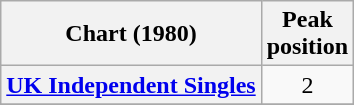<table class="wikitable sortable plainrowheaders" style="text-align:center">
<tr>
<th scope="col">Chart (1980)</th>
<th scope="col">Peak<br>position</th>
</tr>
<tr>
<th scope="row"><a href='#'>UK Independent Singles</a></th>
<td>2</td>
</tr>
<tr>
</tr>
</table>
